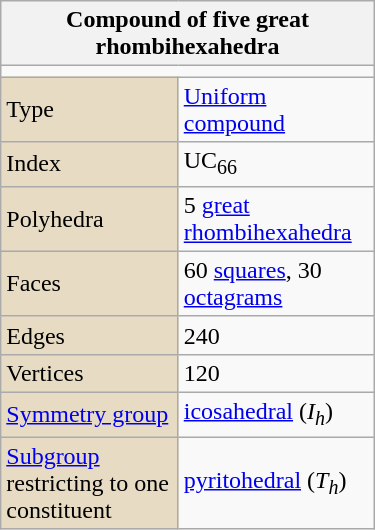<table class=wikitable style="float:right; margin-left:8px; width:250px">
<tr>
<th bgcolor=#e7dcc3 colspan=2>Compound of five great rhombihexahedra</th>
</tr>
<tr>
<td align=center colspan=2></td>
</tr>
<tr>
<td bgcolor=#e7dcc3>Type</td>
<td><a href='#'>Uniform compound</a></td>
</tr>
<tr>
<td bgcolor=#e7dcc3>Index</td>
<td>UC<sub>66</sub></td>
</tr>
<tr>
<td bgcolor=#e7dcc3>Polyhedra</td>
<td>5 <a href='#'>great rhombihexahedra</a></td>
</tr>
<tr>
<td bgcolor=#e7dcc3>Faces</td>
<td>60 <a href='#'>squares</a>, 30 <a href='#'>octagrams</a></td>
</tr>
<tr>
<td bgcolor=#e7dcc3>Edges</td>
<td>240</td>
</tr>
<tr>
<td bgcolor=#e7dcc3>Vertices</td>
<td>120</td>
</tr>
<tr>
<td bgcolor=#e7dcc3><a href='#'>Symmetry group</a></td>
<td><a href='#'>icosahedral</a> (<em>I<sub>h</sub></em>)</td>
</tr>
<tr>
<td bgcolor=#e7dcc3><a href='#'>Subgroup</a> restricting to one constituent</td>
<td><a href='#'>pyritohedral</a> (<em>T<sub>h</sub></em>)</td>
</tr>
</table>
